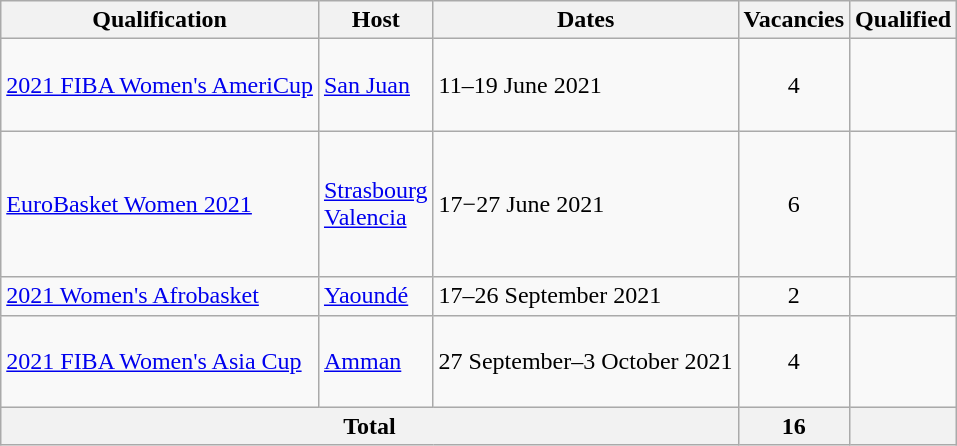<table class="wikitable">
<tr>
<th>Qualification</th>
<th>Host</th>
<th>Dates</th>
<th>Vacancies</th>
<th>Qualified</th>
</tr>
<tr>
<td><a href='#'>2021 FIBA Women's AmeriCup</a></td>
<td> <a href='#'>San Juan</a></td>
<td>11–19 June 2021</td>
<td align=center>4</td>
<td><br><br><br></td>
</tr>
<tr>
<td><a href='#'>EuroBasket Women 2021</a></td>
<td> <a href='#'>Strasbourg</a><br> <a href='#'>Valencia</a></td>
<td>17−27 June 2021</td>
<td align=center>6</td>
<td><br><br><br><s></s><br><br></td>
</tr>
<tr>
<td><a href='#'>2021 Women's Afrobasket</a></td>
<td> <a href='#'>Yaoundé</a></td>
<td>17–26 September 2021</td>
<td align=center>2</td>
<td><br></td>
</tr>
<tr>
<td><a href='#'>2021 FIBA Women's Asia Cup</a></td>
<td> <a href='#'>Amman</a></td>
<td>27 September–3 October 2021</td>
<td align=center>4</td>
<td><br><br><br></td>
</tr>
<tr>
<th colspan="3">Total</th>
<th>16</th>
<th></th>
</tr>
</table>
